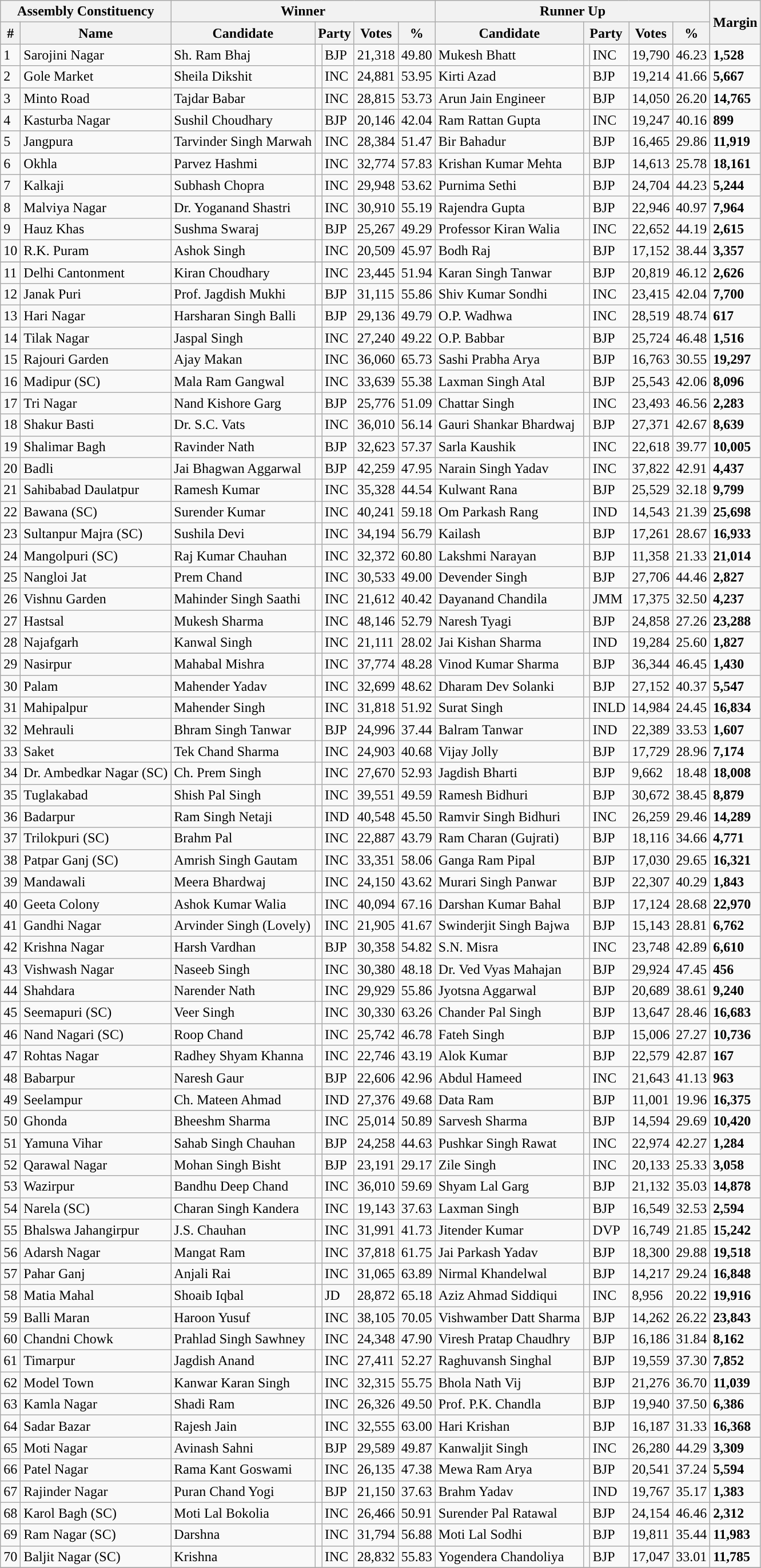<table class="wikitable sortable">
<tr>
<th colspan="2">Assembly Constituency</th>
<th colspan="5">Winner</th>
<th colspan="5">Runner Up</th>
<th rowspan="2">Margin</th>
</tr>
<tr>
<th>#</th>
<th>Name</th>
<th>Candidate</th>
<th colspan="2">Party</th>
<th>Votes</th>
<th><strong>%</strong></th>
<th>Candidate</th>
<th colspan="2">Party</th>
<th>Votes</th>
<th><strong>%</strong></th>
</tr>
<tr>
<td>1</td>
<td>Sarojini Nagar</td>
<td>Sh. Ram Bhaj</td>
<td></td>
<td>BJP</td>
<td>21,318</td>
<td>49.80</td>
<td>Mukesh Bhatt</td>
<td></td>
<td>INC</td>
<td>19,790</td>
<td>46.23</td>
<td style="background:"><span><strong>1,528</strong></span></td>
</tr>
<tr>
<td>2</td>
<td>Gole Market</td>
<td>Sheila Dikshit</td>
<td></td>
<td>INC</td>
<td>24,881</td>
<td>53.95</td>
<td>Kirti Azad</td>
<td></td>
<td>BJP</td>
<td>19,214</td>
<td>41.66</td>
<td style="background:"><span><strong>5,667</strong></span></td>
</tr>
<tr>
<td>3</td>
<td>Minto Road</td>
<td>Tajdar Babar</td>
<td></td>
<td>INC</td>
<td>28,815</td>
<td>53.73</td>
<td>Arun Jain Engineer</td>
<td></td>
<td>BJP</td>
<td>14,050</td>
<td>26.20</td>
<td style="background:"><span><strong>14,765</strong></span></td>
</tr>
<tr>
<td>4</td>
<td>Kasturba Nagar</td>
<td>Sushil Choudhary</td>
<td></td>
<td>BJP</td>
<td>20,146</td>
<td>42.04</td>
<td>Ram Rattan Gupta</td>
<td></td>
<td>INC</td>
<td>19,247</td>
<td>40.16</td>
<td style="background:"><span><strong>899</strong></span></td>
</tr>
<tr>
<td>5</td>
<td>Jangpura</td>
<td>Tarvinder Singh Marwah</td>
<td></td>
<td>INC</td>
<td>28,384</td>
<td>51.47</td>
<td>Bir Bahadur</td>
<td></td>
<td>BJP</td>
<td>16,465</td>
<td>29.86</td>
<td style="background:"><span><strong>11,919</strong></span></td>
</tr>
<tr>
<td>6</td>
<td>Okhla</td>
<td>Parvez Hashmi</td>
<td></td>
<td>INC</td>
<td>32,774</td>
<td>57.83</td>
<td>Krishan Kumar Mehta</td>
<td></td>
<td>BJP</td>
<td>14,613</td>
<td>25.78</td>
<td style="background:"><span><strong>18,161</strong></span></td>
</tr>
<tr>
<td>7</td>
<td>Kalkaji</td>
<td>Subhash Chopra</td>
<td></td>
<td>INC</td>
<td>29,948</td>
<td>53.62</td>
<td>Purnima Sethi</td>
<td></td>
<td>BJP</td>
<td>24,704</td>
<td>44.23</td>
<td style="background:"><span><strong>5,244</strong></span></td>
</tr>
<tr>
<td>8</td>
<td>Malviya Nagar</td>
<td>Dr. Yoganand Shastri</td>
<td></td>
<td>INC</td>
<td>30,910</td>
<td>55.19</td>
<td>Rajendra Gupta</td>
<td></td>
<td>BJP</td>
<td>22,946</td>
<td>40.97</td>
<td style="background:"><span><strong>7,964</strong></span></td>
</tr>
<tr>
<td>9</td>
<td>Hauz Khas</td>
<td>Sushma Swaraj</td>
<td></td>
<td>BJP</td>
<td>25,267</td>
<td>49.29</td>
<td>Professor Kiran Walia</td>
<td></td>
<td>INC</td>
<td>22,652</td>
<td>44.19</td>
<td style="background:"><span><strong>2,615</strong></span></td>
</tr>
<tr>
<td>10</td>
<td>R.K. Puram</td>
<td>Ashok Singh</td>
<td></td>
<td>INC</td>
<td>20,509</td>
<td>45.97</td>
<td>Bodh Raj</td>
<td></td>
<td>BJP</td>
<td>17,152</td>
<td>38.44</td>
<td style="background:"><span><strong>3,357</strong></span></td>
</tr>
<tr>
</tr>
<tr>
<td>11</td>
<td>Delhi Cantonment</td>
<td>Kiran Choudhary</td>
<td></td>
<td>INC</td>
<td>23,445</td>
<td>51.94</td>
<td>Karan Singh Tanwar</td>
<td></td>
<td>BJP</td>
<td>20,819</td>
<td>46.12</td>
<td style="background:"><span><strong>2,626</strong></span></td>
</tr>
<tr>
<td>12</td>
<td>Janak Puri</td>
<td>Prof. Jagdish Mukhi</td>
<td></td>
<td>BJP</td>
<td>31,115</td>
<td>55.86</td>
<td>Shiv Kumar Sondhi</td>
<td></td>
<td>INC</td>
<td>23,415</td>
<td>42.04</td>
<td style="background:"><span><strong>7,700</strong></span></td>
</tr>
<tr>
<td>13</td>
<td>Hari Nagar</td>
<td>Harsharan Singh Balli</td>
<td></td>
<td>BJP</td>
<td>29,136</td>
<td>49.79</td>
<td>O.P. Wadhwa</td>
<td></td>
<td>INC</td>
<td>28,519</td>
<td>48.74</td>
<td style="background:"><span><strong>617</strong></span></td>
</tr>
<tr>
<td>14</td>
<td>Tilak Nagar</td>
<td>Jaspal Singh</td>
<td></td>
<td>INC</td>
<td>27,240</td>
<td>49.22</td>
<td>O.P. Babbar</td>
<td></td>
<td>BJP</td>
<td>25,724</td>
<td>46.48</td>
<td style="background:"><span><strong>1,516</strong></span></td>
</tr>
<tr>
<td>15</td>
<td>Rajouri Garden</td>
<td>Ajay Makan</td>
<td></td>
<td>INC</td>
<td>36,060</td>
<td>65.73</td>
<td>Sashi Prabha Arya</td>
<td></td>
<td>BJP</td>
<td>16,763</td>
<td>30.55</td>
<td style="background:"><span><strong>19,297</strong></span></td>
</tr>
<tr>
<td>16</td>
<td>Madipur (SC)</td>
<td>Mala Ram Gangwal</td>
<td></td>
<td>INC</td>
<td>33,639</td>
<td>55.38</td>
<td>Laxman Singh Atal</td>
<td></td>
<td>BJP</td>
<td>25,543</td>
<td>42.06</td>
<td style="background:"><span><strong>8,096</strong></span></td>
</tr>
<tr>
<td>17</td>
<td>Tri Nagar</td>
<td>Nand Kishore Garg</td>
<td></td>
<td>BJP</td>
<td>25,776</td>
<td>51.09</td>
<td>Chattar Singh</td>
<td></td>
<td>INC</td>
<td>23,493</td>
<td>46.56</td>
<td style="background:"><span><strong>2,283</strong></span></td>
</tr>
<tr>
<td>18</td>
<td>Shakur Basti</td>
<td>Dr. S.C. Vats</td>
<td></td>
<td>INC</td>
<td>36,010</td>
<td>56.14</td>
<td>Gauri Shankar Bhardwaj</td>
<td></td>
<td>BJP</td>
<td>27,371</td>
<td>42.67</td>
<td style="background:"><span><strong>8,639</strong></span></td>
</tr>
<tr>
<td>19</td>
<td>Shalimar Bagh</td>
<td>Ravinder Nath</td>
<td></td>
<td>BJP</td>
<td>32,623</td>
<td>57.37</td>
<td>Sarla Kaushik</td>
<td></td>
<td>INC</td>
<td>22,618</td>
<td>39.77</td>
<td style="background:"><span><strong>10,005</strong></span></td>
</tr>
<tr>
<td>20</td>
<td>Badli</td>
<td>Jai Bhagwan Aggarwal</td>
<td></td>
<td>BJP</td>
<td>42,259</td>
<td>47.95</td>
<td>Narain Singh Yadav</td>
<td></td>
<td>INC</td>
<td>37,822</td>
<td>42.91</td>
<td style="background:"><span><strong>4,437</strong></span></td>
</tr>
<tr>
<td>21</td>
<td>Sahibabad Daulatpur</td>
<td>Ramesh Kumar</td>
<td></td>
<td>INC</td>
<td>35,328</td>
<td>44.54</td>
<td>Kulwant Rana</td>
<td></td>
<td>BJP</td>
<td>25,529</td>
<td>32.18</td>
<td style="background:"><span><strong>9,799</strong></span></td>
</tr>
<tr>
<td>22</td>
<td>Bawana (SC)</td>
<td>Surender Kumar</td>
<td></td>
<td>INC</td>
<td>40,241</td>
<td>59.18</td>
<td>Om Parkash Rang</td>
<td></td>
<td>IND</td>
<td>14,543</td>
<td>21.39</td>
<td style="background:"><span><strong>25,698</strong></span></td>
</tr>
<tr>
<td>23</td>
<td>Sultanpur Majra (SC)</td>
<td>Sushila Devi</td>
<td></td>
<td>INC</td>
<td>34,194</td>
<td>56.79</td>
<td>Kailash</td>
<td></td>
<td>BJP</td>
<td>17,261</td>
<td>28.67</td>
<td style="background:"><span><strong>16,933</strong></span></td>
</tr>
<tr>
<td>24</td>
<td>Mangolpuri (SC)</td>
<td>Raj Kumar Chauhan</td>
<td></td>
<td>INC</td>
<td>32,372</td>
<td>60.80</td>
<td>Lakshmi Narayan</td>
<td></td>
<td>BJP</td>
<td>11,358</td>
<td>21.33</td>
<td style="background:"><span><strong>21,014</strong></span></td>
</tr>
<tr>
<td>25</td>
<td>Nangloi Jat</td>
<td>Prem Chand</td>
<td></td>
<td>INC</td>
<td>30,533</td>
<td>49.00</td>
<td>Devender Singh</td>
<td></td>
<td>BJP</td>
<td>27,706</td>
<td>44.46</td>
<td style="background:"><span><strong>2,827</strong></span></td>
</tr>
<tr>
<td>26</td>
<td>Vishnu Garden</td>
<td>Mahinder Singh Saathi</td>
<td></td>
<td>INC</td>
<td>21,612</td>
<td>40.42</td>
<td>Dayanand Chandila</td>
<td></td>
<td>JMM</td>
<td>17,375</td>
<td>32.50</td>
<td style="background:"><span><strong>4,237</strong></span></td>
</tr>
<tr>
<td>27</td>
<td>Hastsal</td>
<td>Mukesh Sharma</td>
<td></td>
<td>INC</td>
<td>48,146</td>
<td>52.79</td>
<td>Naresh Tyagi</td>
<td></td>
<td>BJP</td>
<td>24,858</td>
<td>27.26</td>
<td style="background:"><span><strong>23,288</strong></span></td>
</tr>
<tr>
<td>28</td>
<td>Najafgarh</td>
<td>Kanwal Singh</td>
<td></td>
<td>INC</td>
<td>21,111</td>
<td>28.02</td>
<td>Jai Kishan Sharma</td>
<td></td>
<td>IND</td>
<td>19,284</td>
<td>25.60</td>
<td style="background:"><span><strong>1,827</strong></span></td>
</tr>
<tr>
<td>29</td>
<td>Nasirpur</td>
<td>Mahabal Mishra</td>
<td></td>
<td>INC</td>
<td>37,774</td>
<td>48.28</td>
<td>Vinod Kumar Sharma</td>
<td></td>
<td>BJP</td>
<td>36,344</td>
<td>46.45</td>
<td style="background:"><span><strong>1,430</strong></span></td>
</tr>
<tr>
<td>30</td>
<td>Palam</td>
<td>Mahender Yadav</td>
<td></td>
<td>INC</td>
<td>32,699</td>
<td>48.62</td>
<td>Dharam Dev Solanki</td>
<td></td>
<td>BJP</td>
<td>27,152</td>
<td>40.37</td>
<td style="background:"><span><strong>5,547</strong></span></td>
</tr>
<tr>
<td>31</td>
<td>Mahipalpur</td>
<td>Mahender Singh</td>
<td></td>
<td>INC</td>
<td>31,818</td>
<td>51.92</td>
<td>Surat Singh</td>
<td></td>
<td>INLD</td>
<td>14,984</td>
<td>24.45</td>
<td style="background:"><span><strong>16,834</strong></span></td>
</tr>
<tr>
<td>32</td>
<td>Mehrauli</td>
<td>Bhram Singh Tanwar</td>
<td></td>
<td>BJP</td>
<td>24,996</td>
<td>37.44</td>
<td>Balram Tanwar</td>
<td></td>
<td>IND</td>
<td>22,389</td>
<td>33.53</td>
<td style="background:"><span><strong>1,607</strong></span></td>
</tr>
<tr>
<td>33</td>
<td>Saket</td>
<td>Tek Chand Sharma</td>
<td></td>
<td>INC</td>
<td>24,903</td>
<td>40.68</td>
<td>Vijay Jolly</td>
<td></td>
<td>BJP</td>
<td>17,729</td>
<td>28.96</td>
<td style="background:"><span><strong>7,174</strong></span></td>
</tr>
<tr>
<td>34</td>
<td>Dr. Ambedkar Nagar (SC)</td>
<td>Ch. Prem Singh</td>
<td></td>
<td>INC</td>
<td>27,670</td>
<td>52.93</td>
<td>Jagdish Bharti</td>
<td></td>
<td>BJP</td>
<td>9,662</td>
<td>18.48</td>
<td style="background:"><span><strong>18,008</strong></span></td>
</tr>
<tr>
<td>35</td>
<td>Tuglakabad</td>
<td>Shish Pal Singh</td>
<td></td>
<td>INC</td>
<td>39,551</td>
<td>49.59</td>
<td>Ramesh Bidhuri</td>
<td></td>
<td>BJP</td>
<td>30,672</td>
<td>38.45</td>
<td style="background:"><span><strong>8,879</strong></span></td>
</tr>
<tr>
<td>36</td>
<td>Badarpur</td>
<td>Ram Singh Netaji</td>
<td></td>
<td>IND</td>
<td>40,548</td>
<td>45.50</td>
<td>Ramvir Singh Bidhuri</td>
<td></td>
<td>INC</td>
<td>26,259</td>
<td>29.46</td>
<td style="background:"><span><strong>14,289</strong></span></td>
</tr>
<tr>
<td>37</td>
<td>Trilokpuri (SC)</td>
<td>Brahm Pal</td>
<td></td>
<td>INC</td>
<td>22,887</td>
<td>43.79</td>
<td>Ram Charan (Gujrati)</td>
<td></td>
<td>BJP</td>
<td>18,116</td>
<td>34.66</td>
<td style="background:"><span><strong>4,771</strong></span></td>
</tr>
<tr>
<td>38</td>
<td>Patpar Ganj (SC)</td>
<td>Amrish Singh Gautam</td>
<td></td>
<td>INC</td>
<td>33,351</td>
<td>58.06</td>
<td>Ganga Ram Pipal</td>
<td></td>
<td>BJP</td>
<td>17,030</td>
<td>29.65</td>
<td style="background:"><span><strong>16,321</strong></span></td>
</tr>
<tr>
<td>39</td>
<td>Mandawali</td>
<td>Meera Bhardwaj</td>
<td></td>
<td>INC</td>
<td>24,150</td>
<td>43.62</td>
<td>Murari Singh Panwar</td>
<td></td>
<td>BJP</td>
<td>22,307</td>
<td>40.29</td>
<td style="background:"><span><strong>1,843</strong></span></td>
</tr>
<tr>
<td>40</td>
<td>Geeta Colony</td>
<td>Ashok Kumar Walia</td>
<td></td>
<td>INC</td>
<td>40,094</td>
<td>67.16</td>
<td>Darshan Kumar Bahal</td>
<td></td>
<td>BJP</td>
<td>17,124</td>
<td>28.68</td>
<td style="background:"><span><strong>22,970</strong></span></td>
</tr>
<tr>
<td>41</td>
<td>Gandhi Nagar</td>
<td>Arvinder Singh (Lovely)</td>
<td></td>
<td>INC</td>
<td>21,905</td>
<td>41.67</td>
<td>Swinderjit Singh Bajwa</td>
<td></td>
<td>BJP</td>
<td>15,143</td>
<td>28.81</td>
<td style="background:"><span><strong>6,762</strong></span></td>
</tr>
<tr>
<td>42</td>
<td>Krishna Nagar</td>
<td>Harsh Vardhan</td>
<td></td>
<td>BJP</td>
<td>30,358</td>
<td>54.82</td>
<td>S.N. Misra</td>
<td></td>
<td>INC</td>
<td>23,748</td>
<td>42.89</td>
<td style="background:"><span><strong>6,610</strong></span></td>
</tr>
<tr>
<td>43</td>
<td>Vishwash Nagar</td>
<td>Naseeb Singh</td>
<td></td>
<td>INC</td>
<td>30,380</td>
<td>48.18</td>
<td>Dr. Ved Vyas Mahajan</td>
<td></td>
<td>BJP</td>
<td>29,924</td>
<td>47.45</td>
<td style="background:"><span><strong>456</strong></span></td>
</tr>
<tr>
<td>44</td>
<td>Shahdara</td>
<td>Narender Nath</td>
<td></td>
<td>INC</td>
<td>29,929</td>
<td>55.86</td>
<td>Jyotsna Aggarwal</td>
<td></td>
<td>BJP</td>
<td>20,689</td>
<td>38.61</td>
<td style="background:"><span><strong>9,240</strong></span></td>
</tr>
<tr>
<td>45</td>
<td>Seemapuri (SC)</td>
<td>Veer Singh</td>
<td></td>
<td>INC</td>
<td>30,330</td>
<td>63.26</td>
<td>Chander Pal Singh</td>
<td></td>
<td>BJP</td>
<td>13,647</td>
<td>28.46</td>
<td style="background:"><span><strong>16,683</strong></span></td>
</tr>
<tr>
<td>46</td>
<td>Nand Nagari (SC)</td>
<td>Roop Chand</td>
<td></td>
<td>INC</td>
<td>25,742</td>
<td>46.78</td>
<td>Fateh Singh</td>
<td></td>
<td>BJP</td>
<td>15,006</td>
<td>27.27</td>
<td style="background:"><span><strong>10,736</strong></span></td>
</tr>
<tr>
<td>47</td>
<td>Rohtas Nagar</td>
<td>Radhey Shyam Khanna</td>
<td></td>
<td>INC</td>
<td>22,746</td>
<td>43.19</td>
<td>Alok Kumar</td>
<td></td>
<td>BJP</td>
<td>22,579</td>
<td>42.87</td>
<td style="background:"><span><strong>167</strong></span></td>
</tr>
<tr>
<td>48</td>
<td>Babarpur</td>
<td>Naresh Gaur</td>
<td></td>
<td>BJP</td>
<td>22,606</td>
<td>42.96</td>
<td>Abdul Hameed</td>
<td></td>
<td>INC</td>
<td>21,643</td>
<td>41.13</td>
<td style="background:"><span><strong>963</strong></span></td>
</tr>
<tr>
<td>49</td>
<td>Seelampur</td>
<td>Ch. Mateen Ahmad</td>
<td></td>
<td>IND</td>
<td>27,376</td>
<td>49.68</td>
<td>Data Ram</td>
<td></td>
<td>BJP</td>
<td>11,001</td>
<td>19.96</td>
<td style="background:"><span><strong>16,375</strong></span></td>
</tr>
<tr>
<td>50</td>
<td>Ghonda</td>
<td>Bheeshm Sharma</td>
<td></td>
<td>INC</td>
<td>25,014</td>
<td>50.89</td>
<td>Sarvesh Sharma</td>
<td></td>
<td>BJP</td>
<td>14,594</td>
<td>29.69</td>
<td style="background:"><span><strong>10,420</strong></span></td>
</tr>
<tr>
<td>51</td>
<td>Yamuna Vihar</td>
<td>Sahab Singh Chauhan</td>
<td></td>
<td>BJP</td>
<td>24,258</td>
<td>44.63</td>
<td>Pushkar Singh Rawat</td>
<td></td>
<td>INC</td>
<td>22,974</td>
<td>42.27</td>
<td style="background:"><span><strong>1,284</strong></span></td>
</tr>
<tr>
<td>52</td>
<td>Qarawal Nagar</td>
<td>Mohan Singh Bisht</td>
<td></td>
<td>BJP</td>
<td>23,191</td>
<td>29.17</td>
<td>Zile Singh</td>
<td></td>
<td>INC</td>
<td>20,133</td>
<td>25.33</td>
<td style="background:"><span><strong>3,058</strong></span></td>
</tr>
<tr>
<td>53</td>
<td>Wazirpur</td>
<td>Bandhu Deep Chand</td>
<td></td>
<td>INC</td>
<td>36,010</td>
<td>59.69</td>
<td>Shyam Lal Garg</td>
<td></td>
<td>BJP</td>
<td>21,132</td>
<td>35.03</td>
<td style="background:"><span><strong>14,878</strong></span></td>
</tr>
<tr>
<td>54</td>
<td>Narela (SC)</td>
<td>Charan Singh Kandera</td>
<td></td>
<td>INC</td>
<td>19,143</td>
<td>37.63</td>
<td>Laxman Singh</td>
<td></td>
<td>BJP</td>
<td>16,549</td>
<td>32.53</td>
<td style="background:"><span><strong>2,594</strong></span></td>
</tr>
<tr>
<td>55</td>
<td>Bhalswa Jahangirpur</td>
<td>J.S. Chauhan</td>
<td></td>
<td>INC</td>
<td>31,991</td>
<td>41.73</td>
<td>Jitender Kumar</td>
<td></td>
<td>DVP</td>
<td>16,749</td>
<td>21.85</td>
<td style="background:"><span><strong>15,242</strong></span></td>
</tr>
<tr>
<td>56</td>
<td>Adarsh Nagar</td>
<td>Mangat Ram</td>
<td></td>
<td>INC</td>
<td>37,818</td>
<td>61.75</td>
<td>Jai Parkash Yadav</td>
<td></td>
<td>BJP</td>
<td>18,300</td>
<td>29.88</td>
<td style="background:"><span><strong>19,518</strong></span></td>
</tr>
<tr>
<td>57</td>
<td>Pahar Ganj</td>
<td>Anjali Rai</td>
<td></td>
<td>INC</td>
<td>31,065</td>
<td>63.89</td>
<td>Nirmal Khandelwal</td>
<td></td>
<td>BJP</td>
<td>14,217</td>
<td>29.24</td>
<td style="background:"><span><strong>16,848</strong></span></td>
</tr>
<tr>
<td>58</td>
<td>Matia Mahal</td>
<td>Shoaib Iqbal</td>
<td></td>
<td>JD</td>
<td>28,872</td>
<td>65.18</td>
<td>Aziz Ahmad Siddiqui</td>
<td></td>
<td>INC</td>
<td>8,956</td>
<td>20.22</td>
<td style="background:"><span><strong>19,916</strong></span></td>
</tr>
<tr>
<td>59</td>
<td>Balli Maran</td>
<td>Haroon Yusuf</td>
<td></td>
<td>INC</td>
<td>38,105</td>
<td>70.05</td>
<td>Vishwamber Datt Sharma</td>
<td></td>
<td>BJP</td>
<td>14,262</td>
<td>26.22</td>
<td style="background:"><span><strong>23,843</strong></span></td>
</tr>
<tr>
<td>60</td>
<td>Chandni Chowk</td>
<td>Prahlad Singh Sawhney</td>
<td></td>
<td>INC</td>
<td>24,348</td>
<td>47.90</td>
<td>Viresh Pratap Chaudhry</td>
<td></td>
<td>BJP</td>
<td>16,186</td>
<td>31.84</td>
<td style="background:"><span><strong>8,162</strong></span></td>
</tr>
<tr>
<td>61</td>
<td>Timarpur</td>
<td>Jagdish Anand</td>
<td></td>
<td>INC</td>
<td>27,411</td>
<td>52.27</td>
<td>Raghuvansh Singhal</td>
<td></td>
<td>BJP</td>
<td>19,559</td>
<td>37.30</td>
<td style="background:"><span><strong>7,852</strong></span></td>
</tr>
<tr>
<td>62</td>
<td>Model Town</td>
<td>Kanwar Karan Singh</td>
<td></td>
<td>INC</td>
<td>32,315</td>
<td>55.75</td>
<td>Bhola Nath Vij</td>
<td></td>
<td>BJP</td>
<td>21,276</td>
<td>36.70</td>
<td style="background:"><span><strong>11,039</strong></span></td>
</tr>
<tr>
<td>63</td>
<td>Kamla Nagar</td>
<td>Shadi Ram</td>
<td></td>
<td>INC</td>
<td>26,326</td>
<td>49.50</td>
<td>Prof. P.K. Chandla</td>
<td></td>
<td>BJP</td>
<td>19,940</td>
<td>37.50</td>
<td style="background:"><span><strong>6,386</strong></span></td>
</tr>
<tr>
<td>64</td>
<td>Sadar Bazar</td>
<td>Rajesh Jain</td>
<td></td>
<td>INC</td>
<td>32,555</td>
<td>63.00</td>
<td>Hari Krishan</td>
<td></td>
<td>BJP</td>
<td>16,187</td>
<td>31.33</td>
<td style="background:"><span><strong>16,368</strong></span></td>
</tr>
<tr>
<td>65</td>
<td>Moti Nagar</td>
<td>Avinash Sahni</td>
<td></td>
<td>BJP</td>
<td>29,589</td>
<td>49.87</td>
<td>Kanwaljit Singh</td>
<td></td>
<td>INC</td>
<td>26,280</td>
<td>44.29</td>
<td style="background:"><span><strong>3,309</strong></span></td>
</tr>
<tr>
<td>66</td>
<td>Patel Nagar</td>
<td>Rama Kant Goswami</td>
<td></td>
<td>INC</td>
<td>26,135</td>
<td>47.38</td>
<td>Mewa Ram Arya</td>
<td></td>
<td>BJP</td>
<td>20,541</td>
<td>37.24</td>
<td style="background:"><span><strong>5,594</strong></span></td>
</tr>
<tr>
<td>67</td>
<td>Rajinder Nagar</td>
<td>Puran Chand Yogi</td>
<td></td>
<td>BJP</td>
<td>21,150</td>
<td>37.63</td>
<td>Brahm Yadav</td>
<td></td>
<td>IND</td>
<td>19,767</td>
<td>35.17</td>
<td style="background:"><span><strong>1,383</strong></span></td>
</tr>
<tr>
<td>68</td>
<td>Karol Bagh (SC)</td>
<td>Moti Lal Bokolia</td>
<td></td>
<td>INC</td>
<td>26,466</td>
<td>50.91</td>
<td>Surender Pal Ratawal</td>
<td></td>
<td>BJP</td>
<td>24,154</td>
<td>46.46</td>
<td style="background:"><span><strong>2,312</strong></span></td>
</tr>
<tr>
<td>69</td>
<td>Ram Nagar (SC)</td>
<td>Darshna</td>
<td></td>
<td>INC</td>
<td>31,794</td>
<td>56.88</td>
<td>Moti Lal Sodhi</td>
<td></td>
<td>BJP</td>
<td>19,811</td>
<td>35.44</td>
<td style="background:"><span><strong>11,983</strong></span></td>
</tr>
<tr>
<td>70</td>
<td>Baljit Nagar (SC)</td>
<td>Krishna</td>
<td></td>
<td>INC</td>
<td>28,832</td>
<td>55.83</td>
<td>Yogendera Chandoliya</td>
<td></td>
<td>BJP</td>
<td>17,047</td>
<td>33.01</td>
<td style="background:"><span><strong>11,785</strong></span></td>
</tr>
<tr>
</tr>
</table>
